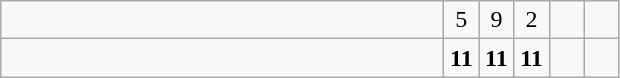<table class="wikitable">
<tr>
<td style="width:18em"></td>
<td align=center style="width:1em">5</td>
<td align=center style="width:1em">9</td>
<td align=center style="width:1em">2</td>
<td align=center style="width:1em"></td>
<td align=center style="width:1em"></td>
</tr>
<tr>
<td style="width:18em"><strong></strong></td>
<td align=center style="width:1em"><strong>11</strong></td>
<td align=center style="width:1em"><strong>11</strong></td>
<td align=center style="width:1em"><strong>11</strong></td>
<td align=center style="width:1em"></td>
<td align=center style="width:1em"></td>
</tr>
</table>
